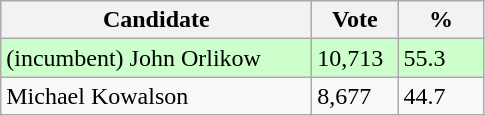<table class="wikitable">
<tr>
<th bgcolor="#DDDDFF" width="200px">Candidate</th>
<th bgcolor="#DDDDFF" width="50px">Vote</th>
<th bgcolor="#DDDDFF" width="50px">%</th>
</tr>
<tr style="text-align:left; background:#cfc;">
<td>(incumbent) John Orlikow</td>
<td>10,713</td>
<td>55.3</td>
</tr>
<tr>
<td>Michael Kowalson</td>
<td>8,677</td>
<td>44.7</td>
</tr>
</table>
